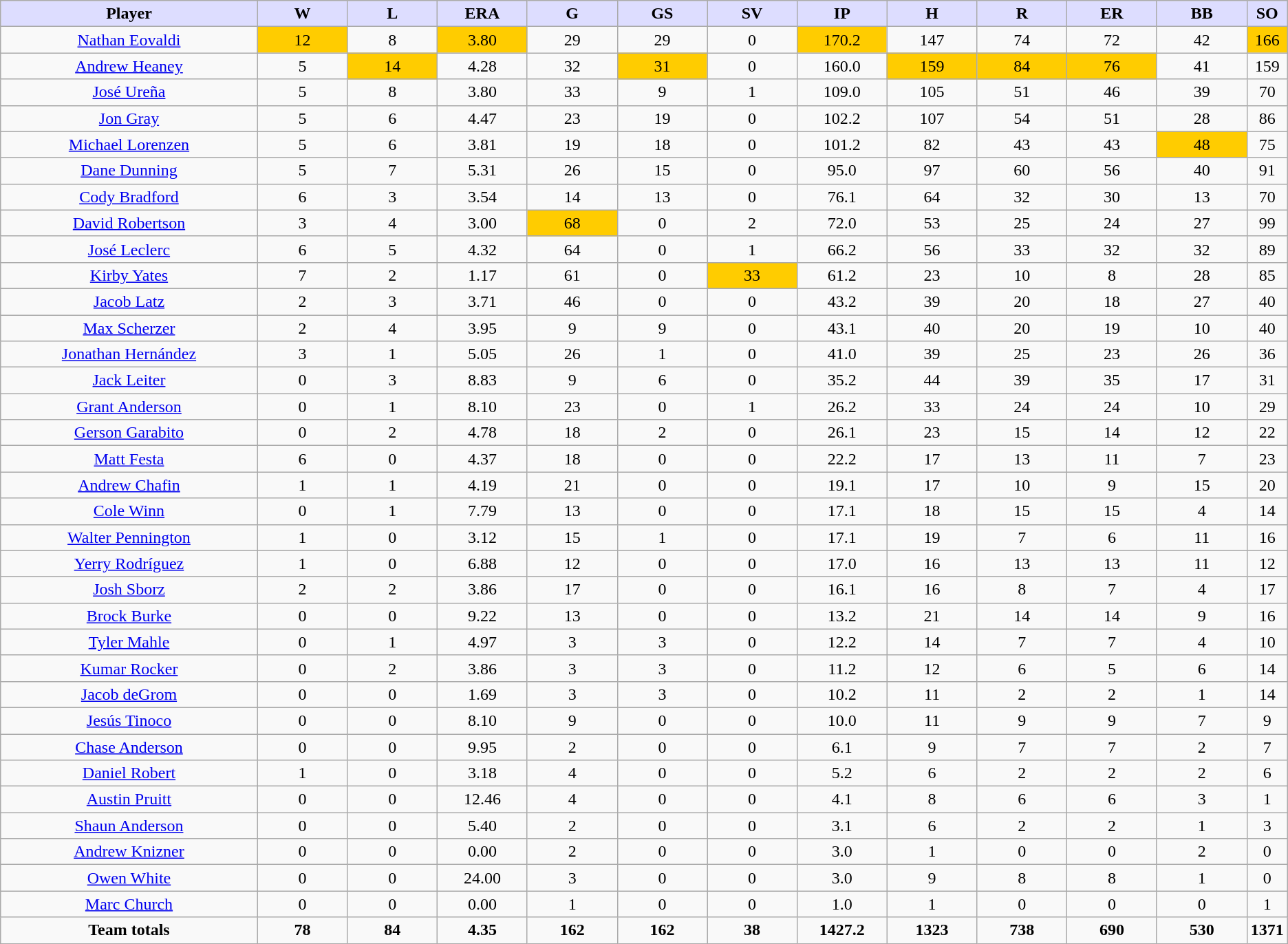<table class="wikitable" style="text-align:center;">
<tr>
<th style="background:#ddf;width:20%;"><strong>Player</strong></th>
<th style="background:#ddf;width:7%;"><strong>W</strong></th>
<th style="background:#ddf;width:7%;"><strong>L</strong></th>
<th style="background:#ddf;width:7%;"><strong>ERA</strong></th>
<th style="background:#ddf;width:7%;"><strong>G</strong></th>
<th style="background:#ddf;width:7%;"><strong>GS</strong></th>
<th style="background:#ddf;width:7%;"><strong>SV</strong></th>
<th style="background:#ddf;width:7%;"><strong>IP</strong></th>
<th style="background:#ddf;width:7%;"><strong>H</strong></th>
<th style="background:#ddf;width:7%;"><strong>R</strong></th>
<th style="background:#ddf;width:7%;"><strong>ER</strong></th>
<th style="background:#ddf;width:7%;"><strong>BB</strong></th>
<th style="background:#ddf;width:7%;"><strong>SO</strong></th>
</tr>
<tr>
<td><a href='#'>Nathan Eovaldi</a></td>
<td bgcolor=#ffcc00>12</td>
<td>8</td>
<td bgcolor=#ffcc00>3.80</td>
<td>29</td>
<td>29</td>
<td>0</td>
<td bgcolor=#ffcc00>170.2</td>
<td>147</td>
<td>74</td>
<td>72</td>
<td>42</td>
<td bgcolor=#ffcc00>166</td>
</tr>
<tr>
<td><a href='#'>Andrew Heaney</a></td>
<td>5</td>
<td bgcolor=#ffcc00>14</td>
<td>4.28</td>
<td>32</td>
<td bgcolor=#ffcc00>31</td>
<td>0</td>
<td>160.0</td>
<td bgcolor=#ffcc00>159</td>
<td bgcolor=#ffcc00>84</td>
<td bgcolor=#ffcc00>76</td>
<td>41</td>
<td>159</td>
</tr>
<tr>
<td><a href='#'>José Ureña</a></td>
<td>5</td>
<td>8</td>
<td>3.80</td>
<td>33</td>
<td>9</td>
<td>1</td>
<td>109.0</td>
<td>105</td>
<td>51</td>
<td>46</td>
<td>39</td>
<td>70</td>
</tr>
<tr>
<td><a href='#'>Jon Gray</a></td>
<td>5</td>
<td>6</td>
<td>4.47</td>
<td>23</td>
<td>19</td>
<td>0</td>
<td>102.2</td>
<td>107</td>
<td>54</td>
<td>51</td>
<td>28</td>
<td>86</td>
</tr>
<tr>
<td><a href='#'>Michael Lorenzen</a></td>
<td>5</td>
<td>6</td>
<td>3.81</td>
<td>19</td>
<td>18</td>
<td>0</td>
<td>101.2</td>
<td>82</td>
<td>43</td>
<td>43</td>
<td bgcolor=#ffcc00>48</td>
<td>75</td>
</tr>
<tr>
<td><a href='#'>Dane Dunning</a></td>
<td>5</td>
<td>7</td>
<td>5.31</td>
<td>26</td>
<td>15</td>
<td>0</td>
<td>95.0</td>
<td>97</td>
<td>60</td>
<td>56</td>
<td>40</td>
<td>91</td>
</tr>
<tr>
<td><a href='#'>Cody Bradford</a></td>
<td>6</td>
<td>3</td>
<td>3.54</td>
<td>14</td>
<td>13</td>
<td>0</td>
<td>76.1</td>
<td>64</td>
<td>32</td>
<td>30</td>
<td>13</td>
<td>70</td>
</tr>
<tr>
<td><a href='#'>David Robertson</a></td>
<td>3</td>
<td>4</td>
<td>3.00</td>
<td bgcolor=#ffcc00>68</td>
<td>0</td>
<td>2</td>
<td>72.0</td>
<td>53</td>
<td>25</td>
<td>24</td>
<td>27</td>
<td>99</td>
</tr>
<tr>
<td><a href='#'>José Leclerc</a></td>
<td>6</td>
<td>5</td>
<td>4.32</td>
<td>64</td>
<td>0</td>
<td>1</td>
<td>66.2</td>
<td>56</td>
<td>33</td>
<td>32</td>
<td>32</td>
<td>89</td>
</tr>
<tr>
<td><a href='#'>Kirby Yates</a></td>
<td>7</td>
<td>2</td>
<td>1.17</td>
<td>61</td>
<td>0</td>
<td bgcolor=#ffcc00>33</td>
<td>61.2</td>
<td>23</td>
<td>10</td>
<td>8</td>
<td>28</td>
<td>85</td>
</tr>
<tr>
<td><a href='#'>Jacob Latz</a></td>
<td>2</td>
<td>3</td>
<td>3.71</td>
<td>46</td>
<td>0</td>
<td>0</td>
<td>43.2</td>
<td>39</td>
<td>20</td>
<td>18</td>
<td>27</td>
<td>40</td>
</tr>
<tr>
<td><a href='#'>Max Scherzer</a></td>
<td>2</td>
<td>4</td>
<td>3.95</td>
<td>9</td>
<td>9</td>
<td>0</td>
<td>43.1</td>
<td>40</td>
<td>20</td>
<td>19</td>
<td>10</td>
<td>40</td>
</tr>
<tr>
<td><a href='#'>Jonathan Hernández</a></td>
<td>3</td>
<td>1</td>
<td>5.05</td>
<td>26</td>
<td>1</td>
<td>0</td>
<td>41.0</td>
<td>39</td>
<td>25</td>
<td>23</td>
<td>26</td>
<td>36</td>
</tr>
<tr>
<td><a href='#'>Jack Leiter</a></td>
<td>0</td>
<td>3</td>
<td>8.83</td>
<td>9</td>
<td>6</td>
<td>0</td>
<td>35.2</td>
<td>44</td>
<td>39</td>
<td>35</td>
<td>17</td>
<td>31</td>
</tr>
<tr>
<td><a href='#'>Grant Anderson</a></td>
<td>0</td>
<td>1</td>
<td>8.10</td>
<td>23</td>
<td>0</td>
<td>1</td>
<td>26.2</td>
<td>33</td>
<td>24</td>
<td>24</td>
<td>10</td>
<td>29</td>
</tr>
<tr>
<td><a href='#'>Gerson Garabito</a></td>
<td>0</td>
<td>2</td>
<td>4.78</td>
<td>18</td>
<td>2</td>
<td>0</td>
<td>26.1</td>
<td>23</td>
<td>15</td>
<td>14</td>
<td>12</td>
<td>22</td>
</tr>
<tr>
<td><a href='#'>Matt Festa</a></td>
<td>6</td>
<td>0</td>
<td>4.37</td>
<td>18</td>
<td>0</td>
<td>0</td>
<td>22.2</td>
<td>17</td>
<td>13</td>
<td>11</td>
<td>7</td>
<td>23</td>
</tr>
<tr>
<td><a href='#'>Andrew Chafin</a></td>
<td>1</td>
<td>1</td>
<td>4.19</td>
<td>21</td>
<td>0</td>
<td>0</td>
<td>19.1</td>
<td>17</td>
<td>10</td>
<td>9</td>
<td>15</td>
<td>20</td>
</tr>
<tr>
<td><a href='#'>Cole Winn</a></td>
<td>0</td>
<td>1</td>
<td>7.79</td>
<td>13</td>
<td>0</td>
<td>0</td>
<td>17.1</td>
<td>18</td>
<td>15</td>
<td>15</td>
<td>4</td>
<td>14</td>
</tr>
<tr>
<td><a href='#'>Walter Pennington</a></td>
<td>1</td>
<td>0</td>
<td>3.12</td>
<td>15</td>
<td>1</td>
<td>0</td>
<td>17.1</td>
<td>19</td>
<td>7</td>
<td>6</td>
<td>11</td>
<td>16</td>
</tr>
<tr>
<td><a href='#'>Yerry Rodríguez</a></td>
<td>1</td>
<td>0</td>
<td>6.88</td>
<td>12</td>
<td>0</td>
<td>0</td>
<td>17.0</td>
<td>16</td>
<td>13</td>
<td>13</td>
<td>11</td>
<td>12</td>
</tr>
<tr>
<td><a href='#'>Josh Sborz</a></td>
<td>2</td>
<td>2</td>
<td>3.86</td>
<td>17</td>
<td>0</td>
<td>0</td>
<td>16.1</td>
<td>16</td>
<td>8</td>
<td>7</td>
<td>4</td>
<td>17</td>
</tr>
<tr>
<td><a href='#'>Brock Burke</a></td>
<td>0</td>
<td>0</td>
<td>9.22</td>
<td>13</td>
<td>0</td>
<td>0</td>
<td>13.2</td>
<td>21</td>
<td>14</td>
<td>14</td>
<td>9</td>
<td>16</td>
</tr>
<tr>
<td><a href='#'>Tyler Mahle</a></td>
<td>0</td>
<td>1</td>
<td>4.97</td>
<td>3</td>
<td>3</td>
<td>0</td>
<td>12.2</td>
<td>14</td>
<td>7</td>
<td>7</td>
<td>4</td>
<td>10</td>
</tr>
<tr>
<td><a href='#'>Kumar Rocker</a></td>
<td>0</td>
<td>2</td>
<td>3.86</td>
<td>3</td>
<td>3</td>
<td>0</td>
<td>11.2</td>
<td>12</td>
<td>6</td>
<td>5</td>
<td>6</td>
<td>14</td>
</tr>
<tr>
<td><a href='#'>Jacob deGrom</a></td>
<td>0</td>
<td>0</td>
<td>1.69</td>
<td>3</td>
<td>3</td>
<td>0</td>
<td>10.2</td>
<td>11</td>
<td>2</td>
<td>2</td>
<td>1</td>
<td>14</td>
</tr>
<tr>
<td><a href='#'>Jesús Tinoco</a></td>
<td>0</td>
<td>0</td>
<td>8.10</td>
<td>9</td>
<td>0</td>
<td>0</td>
<td>10.0</td>
<td>11</td>
<td>9</td>
<td>9</td>
<td>7</td>
<td>9</td>
</tr>
<tr>
<td><a href='#'>Chase Anderson</a></td>
<td>0</td>
<td>0</td>
<td>9.95</td>
<td>2</td>
<td>0</td>
<td>0</td>
<td>6.1</td>
<td>9</td>
<td>7</td>
<td>7</td>
<td>2</td>
<td>7</td>
</tr>
<tr>
<td><a href='#'>Daniel Robert</a></td>
<td>1</td>
<td>0</td>
<td>3.18</td>
<td>4</td>
<td>0</td>
<td>0</td>
<td>5.2</td>
<td>6</td>
<td>2</td>
<td>2</td>
<td>2</td>
<td>6</td>
</tr>
<tr>
<td><a href='#'>Austin Pruitt</a></td>
<td>0</td>
<td>0</td>
<td>12.46</td>
<td>4</td>
<td>0</td>
<td>0</td>
<td>4.1</td>
<td>8</td>
<td>6</td>
<td>6</td>
<td>3</td>
<td>1</td>
</tr>
<tr>
<td><a href='#'>Shaun Anderson</a></td>
<td>0</td>
<td>0</td>
<td>5.40</td>
<td>2</td>
<td>0</td>
<td>0</td>
<td>3.1</td>
<td>6</td>
<td>2</td>
<td>2</td>
<td>1</td>
<td>3</td>
</tr>
<tr>
<td><a href='#'>Andrew Knizner</a></td>
<td>0</td>
<td>0</td>
<td>0.00</td>
<td>2</td>
<td>0</td>
<td>0</td>
<td>3.0</td>
<td>1</td>
<td>0</td>
<td>0</td>
<td>2</td>
<td>0</td>
</tr>
<tr>
<td><a href='#'>Owen White</a></td>
<td>0</td>
<td>0</td>
<td>24.00</td>
<td>3</td>
<td>0</td>
<td>0</td>
<td>3.0</td>
<td>9</td>
<td>8</td>
<td>8</td>
<td>1</td>
<td>0</td>
</tr>
<tr>
<td><a href='#'>Marc Church</a></td>
<td>0</td>
<td>0</td>
<td>0.00</td>
<td>1</td>
<td>0</td>
<td>0</td>
<td>1.0</td>
<td>1</td>
<td>0</td>
<td>0</td>
<td>0</td>
<td>1</td>
</tr>
<tr>
<td><strong>Team totals</strong></td>
<td><strong>78</strong></td>
<td><strong>84</strong></td>
<td><strong>4.35</strong></td>
<td><strong>162</strong></td>
<td><strong>162</strong></td>
<td><strong>38</strong></td>
<td><strong>1427.2</strong></td>
<td><strong>1323</strong></td>
<td><strong>738</strong></td>
<td><strong>690</strong></td>
<td><strong>530</strong></td>
<td><strong>1371</strong></td>
</tr>
</table>
